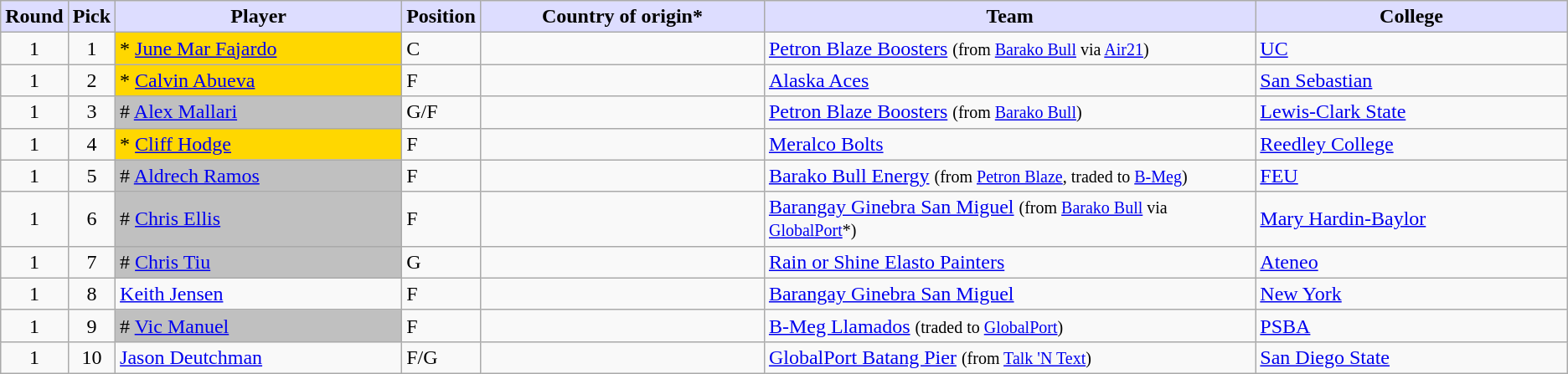<table class="wikitable sortable sortable">
<tr>
<th style="background:#ddf; width:1%;">Round</th>
<th style="background:#ddf; width:1%;">Pick</th>
<th style="background:#ddf; width:20%;">Player</th>
<th style="background:#ddf; width:1%;">Position</th>
<th style="background:#ddf; width:20%;">Country of origin*</th>
<th style="background:#ddf; width:35%;">Team</th>
<th style="background:#ddf; width:25%;">College</th>
</tr>
<tr>
<td align=center>1</td>
<td align=center>1</td>
<td bgcolor=gold>* <a href='#'>June Mar Fajardo</a></td>
<td>C</td>
<td></td>
<td><a href='#'>Petron Blaze Boosters</a> <small>(from <a href='#'>Barako Bull</a> via <a href='#'>Air21</a>)</small></td>
<td><a href='#'>UC</a></td>
</tr>
<tr>
<td align=center>1</td>
<td align=center>2</td>
<td bgcolor=gold>* <a href='#'>Calvin Abueva</a></td>
<td>F</td>
<td></td>
<td><a href='#'>Alaska Aces</a></td>
<td><a href='#'>San Sebastian</a></td>
</tr>
<tr>
<td align=center>1</td>
<td align=center>3</td>
<td bgcolor=silver># <a href='#'>Alex Mallari</a></td>
<td>G/F</td>
<td></td>
<td><a href='#'>Petron Blaze Boosters</a> <small>(from <a href='#'>Barako Bull</a>)</small> </td>
<td><a href='#'>Lewis-Clark State</a></td>
</tr>
<tr>
<td align=center>1</td>
<td align=center>4</td>
<td bgcolor=gold>* <a href='#'>Cliff Hodge</a></td>
<td>F</td>
<td></td>
<td><a href='#'>Meralco Bolts</a></td>
<td><a href='#'>Reedley College</a></td>
</tr>
<tr>
<td align=center>1</td>
<td align=center>5</td>
<td bgcolor=silver># <a href='#'>Aldrech Ramos</a></td>
<td>F</td>
<td></td>
<td><a href='#'>Barako Bull Energy</a> <small>(from <a href='#'>Petron Blaze</a>, traded to <a href='#'>B-Meg</a>)</small></td>
<td><a href='#'>FEU</a></td>
</tr>
<tr>
<td align=center>1</td>
<td align=center>6</td>
<td bgcolor=silver># <a href='#'>Chris Ellis</a></td>
<td>F</td>
<td></td>
<td><a href='#'>Barangay Ginebra San Miguel</a> <small>(from <a href='#'>Barako Bull</a> via <a href='#'>GlobalPort</a>*)</small> </td>
<td><a href='#'>Mary Hardin-Baylor</a></td>
</tr>
<tr>
<td align=center>1</td>
<td align=center>7</td>
<td bgcolor=silver># <a href='#'>Chris Tiu</a></td>
<td>G</td>
<td></td>
<td><a href='#'>Rain or Shine Elasto Painters</a></td>
<td><a href='#'>Ateneo</a></td>
</tr>
<tr>
<td align=center>1</td>
<td align=center>8</td>
<td><a href='#'>Keith Jensen</a></td>
<td>F</td>
<td></td>
<td><a href='#'>Barangay Ginebra San Miguel</a></td>
<td><a href='#'>New York</a></td>
</tr>
<tr>
<td align=center>1</td>
<td align=center>9</td>
<td bgcolor=silver># <a href='#'>Vic Manuel</a></td>
<td>F</td>
<td></td>
<td><a href='#'>B-Meg Llamados</a>  <small> (traded to <a href='#'>GlobalPort</a>)</small></td>
<td><a href='#'>PSBA</a></td>
</tr>
<tr>
<td align=center>1</td>
<td align=center>10</td>
<td><a href='#'>Jason Deutchman</a></td>
<td>F/G</td>
<td></td>
<td><a href='#'>GlobalPort Batang Pier</a> <small>(from <a href='#'>Talk 'N Text</a>)</small></td>
<td><a href='#'>San Diego State</a></td>
</tr>
</table>
